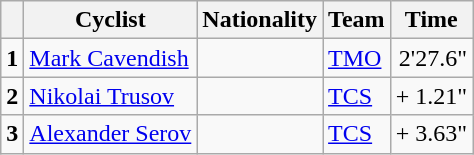<table class="wikitable">
<tr>
<th></th>
<th>Cyclist</th>
<th>Nationality</th>
<th>Team</th>
<th>Time</th>
</tr>
<tr>
<td><strong>1</strong></td>
<td><a href='#'>Mark Cavendish</a></td>
<td></td>
<td><a href='#'>TMO</a></td>
<td align="right">2'27.6"</td>
</tr>
<tr>
<td><strong>2</strong></td>
<td><a href='#'>Nikolai Trusov</a></td>
<td></td>
<td><a href='#'>TCS</a></td>
<td align="right">+ 1.21"</td>
</tr>
<tr>
<td><strong>3</strong></td>
<td><a href='#'>Alexander Serov</a></td>
<td></td>
<td><a href='#'>TCS</a></td>
<td align="right">+ 3.63"</td>
</tr>
</table>
